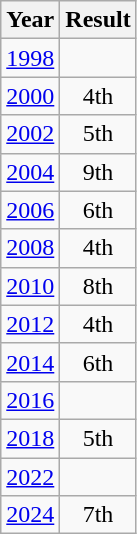<table class="wikitable" style="text-align:center">
<tr>
<th>Year</th>
<th>Result</th>
</tr>
<tr>
<td><a href='#'>1998</a></td>
<td></td>
</tr>
<tr>
<td><a href='#'>2000</a></td>
<td>4th</td>
</tr>
<tr>
<td><a href='#'>2002</a></td>
<td>5th</td>
</tr>
<tr>
<td><a href='#'>2004</a></td>
<td>9th</td>
</tr>
<tr>
<td><a href='#'>2006</a></td>
<td>6th</td>
</tr>
<tr>
<td><a href='#'>2008</a></td>
<td>4th</td>
</tr>
<tr>
<td><a href='#'>2010</a></td>
<td>8th</td>
</tr>
<tr>
<td><a href='#'>2012</a></td>
<td>4th</td>
</tr>
<tr>
<td><a href='#'>2014</a></td>
<td>6th</td>
</tr>
<tr>
<td><a href='#'>2016</a></td>
<td></td>
</tr>
<tr>
<td><a href='#'>2018</a></td>
<td>5th</td>
</tr>
<tr>
<td><a href='#'>2022</a></td>
<td></td>
</tr>
<tr>
<td><a href='#'>2024</a></td>
<td>7th</td>
</tr>
</table>
